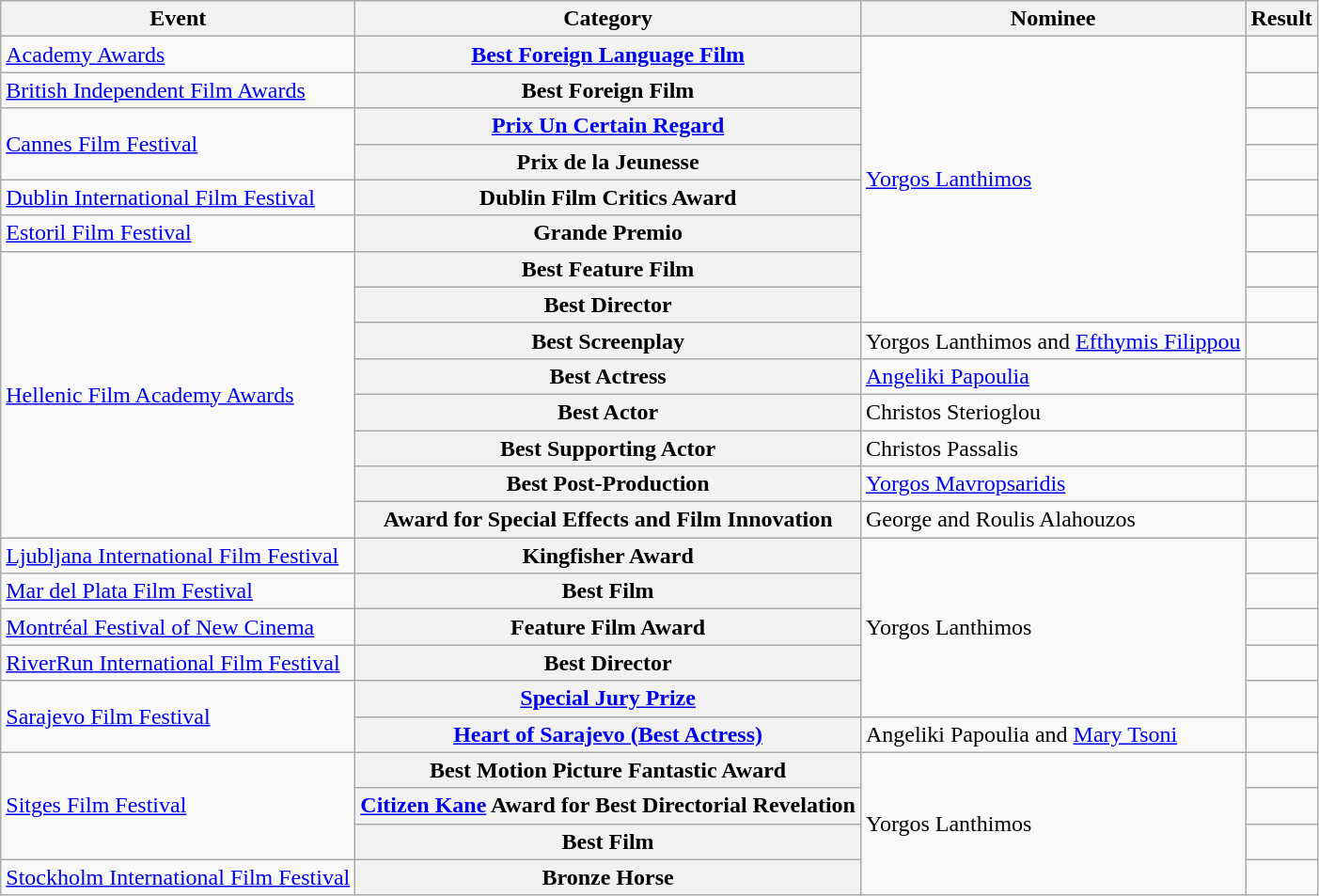<table class="wikitable sortable plainrowheaders">
<tr>
<th scope="col">Event</th>
<th scope="col">Category</th>
<th scope="col">Nominee</th>
<th scope="col">Result</th>
</tr>
<tr>
<td><a href='#'>Academy Awards</a></td>
<th scope="row"><a href='#'>Best Foreign Language Film</a></th>
<td rowspan=8><a href='#'>Yorgos Lanthimos</a></td>
<td></td>
</tr>
<tr>
<td><a href='#'>British Independent Film Awards</a></td>
<th scope="row">Best Foreign Film</th>
<td></td>
</tr>
<tr>
<td rowspan="2"><a href='#'>Cannes Film Festival</a></td>
<th scope="row"><a href='#'>Prix Un Certain Regard</a></th>
<td></td>
</tr>
<tr>
<th scope="row">Prix de la Jeunesse</th>
<td></td>
</tr>
<tr>
<td><a href='#'>Dublin International Film Festival</a></td>
<th scope="row">Dublin Film Critics Award</th>
<td></td>
</tr>
<tr>
<td><a href='#'>Estoril Film Festival</a></td>
<th scope="row">Grande Premio</th>
<td></td>
</tr>
<tr>
<td rowspan="8"><a href='#'>Hellenic Film Academy Awards</a></td>
<th scope="row">Best Feature Film</th>
<td></td>
</tr>
<tr>
<th scope="row">Best Director</th>
<td></td>
</tr>
<tr>
<th scope="row">Best Screenplay</th>
<td>Yorgos Lanthimos and <a href='#'>Efthymis Filippou</a></td>
<td></td>
</tr>
<tr>
<th scope="row">Best Actress</th>
<td><a href='#'>Angeliki Papoulia</a></td>
<td></td>
</tr>
<tr>
<th scope="row">Best Actor</th>
<td>Christos Sterioglou</td>
<td></td>
</tr>
<tr>
<th scope="row">Best Supporting Actor</th>
<td>Christos Passalis</td>
<td></td>
</tr>
<tr>
<th scope="row">Best Post-Production</th>
<td><a href='#'>Yorgos Mavropsaridis</a></td>
<td></td>
</tr>
<tr>
<th scope="row">Award for Special Effects and Film Innovation</th>
<td>George and Roulis Alahouzos</td>
<td></td>
</tr>
<tr>
<td><a href='#'>Ljubljana International Film Festival</a></td>
<th scope="row">Kingfisher Award</th>
<td rowspan=5>Yorgos Lanthimos</td>
<td></td>
</tr>
<tr>
<td><a href='#'>Mar del Plata Film Festival</a></td>
<th scope="row">Best Film</th>
<td></td>
</tr>
<tr>
<td><a href='#'>Montréal Festival of New Cinema</a></td>
<th scope="row">Feature Film Award</th>
<td></td>
</tr>
<tr>
<td><a href='#'>RiverRun International Film Festival</a></td>
<th scope="row">Best Director</th>
<td></td>
</tr>
<tr>
<td rowspan="2"><a href='#'>Sarajevo Film Festival</a></td>
<th scope="row"><a href='#'>Special Jury Prize</a></th>
<td></td>
</tr>
<tr>
<th scope="row"><a href='#'>Heart of Sarajevo (Best Actress)</a></th>
<td>Angeliki Papoulia and <a href='#'>Mary Tsoni</a></td>
<td></td>
</tr>
<tr>
<td rowspan="3"><a href='#'>Sitges Film Festival</a></td>
<th scope="row">Best Motion Picture Fantastic Award</th>
<td rowspan=4>Yorgos Lanthimos</td>
<td></td>
</tr>
<tr>
<th scope="row"><a href='#'>Citizen Kane</a> Award for Best Directorial Revelation</th>
<td></td>
</tr>
<tr>
<th scope="row">Best Film</th>
<td></td>
</tr>
<tr>
<td><a href='#'>Stockholm International Film Festival</a></td>
<th scope="row">Bronze Horse</th>
<td></td>
</tr>
</table>
